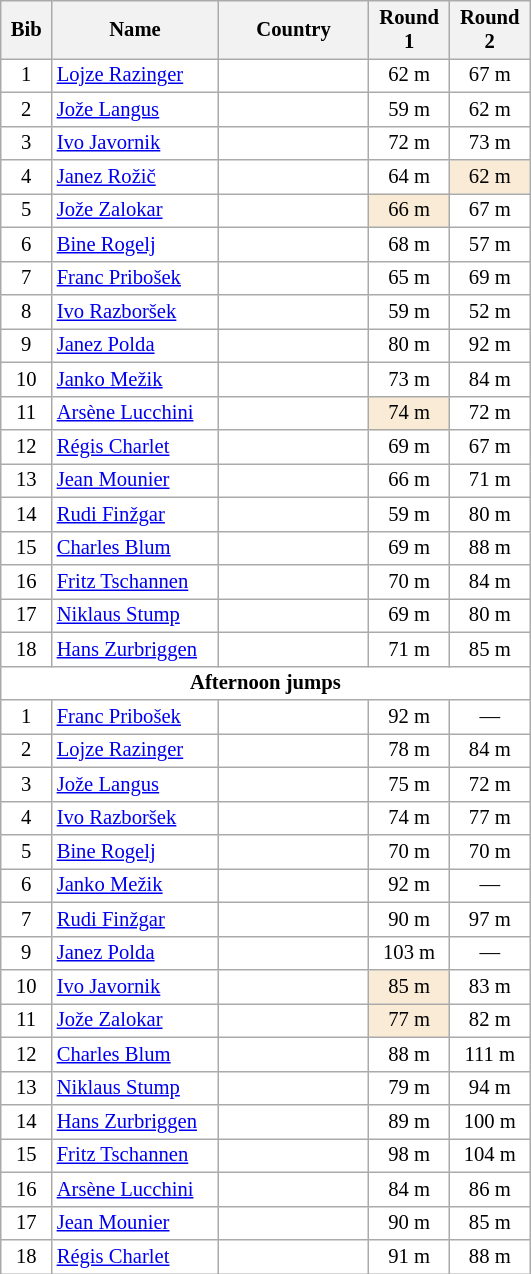<table class="wikitable collapsible autocollapse sortable" cellpadding="3" cellspacing="0" border="1" style="background:#fff; font-size:86%; width:28%; line-height:16px; border:grey solid 1px; border-collapse:collapse;">
<tr>
<th width="30">Bib</th>
<th width="120">Name</th>
<th width="110">Country</th>
<th width="50">Round 1</th>
<th width="50">Round 2</th>
</tr>
<tr>
<td align=center>1</td>
<td><a href='#'>Lojze Razinger</a></td>
<td></td>
<td align=center>62 m</td>
<td align=center>67 m</td>
</tr>
<tr>
<td align=center>2</td>
<td><a href='#'>Jože Langus</a></td>
<td></td>
<td align=center>59 m</td>
<td align=center>62 m</td>
</tr>
<tr>
<td align=center>3</td>
<td><a href='#'>Ivo Javornik</a></td>
<td></td>
<td align=center>72 m</td>
<td align=center>73 m</td>
</tr>
<tr>
<td align=center>4</td>
<td><a href='#'>Janez Rožič</a></td>
<td></td>
<td align=center>64 m</td>
<td align=center bgcolor=#FAEBD7>62 m</td>
</tr>
<tr>
<td align=center>5</td>
<td><a href='#'>Jože Zalokar</a></td>
<td></td>
<td align=center bgcolor=#FAEBD7>66 m</td>
<td align=center>67 m</td>
</tr>
<tr>
<td align=center>6</td>
<td><a href='#'>Bine Rogelj</a></td>
<td></td>
<td align=center>68 m</td>
<td align=center>57 m</td>
</tr>
<tr>
<td align=center>7</td>
<td><a href='#'>Franc Pribošek</a></td>
<td></td>
<td align=center>65 m</td>
<td align=center>69 m</td>
</tr>
<tr>
<td align=center>8</td>
<td><a href='#'>Ivo Razboršek</a></td>
<td></td>
<td align=center>59 m</td>
<td align=center>52 m</td>
</tr>
<tr>
<td align=center>9</td>
<td><a href='#'>Janez Polda</a></td>
<td></td>
<td align=center>80 m</td>
<td align=center>92 m</td>
</tr>
<tr>
<td align=center>10</td>
<td><a href='#'>Janko Mežik</a></td>
<td></td>
<td align=center>73 m</td>
<td align=center>84 m</td>
</tr>
<tr>
<td align=center>11</td>
<td><a href='#'>Arsène Lucchini</a></td>
<td></td>
<td align=center bgcolor=#FAEBD7>74 m</td>
<td align=center>72 m</td>
</tr>
<tr>
<td align=center>12</td>
<td><a href='#'>Régis Charlet</a></td>
<td></td>
<td align=center>69 m</td>
<td align=center>67 m</td>
</tr>
<tr>
<td align=center>13</td>
<td><a href='#'>Jean Mounier</a></td>
<td></td>
<td align=center>66 m</td>
<td align=center>71 m</td>
</tr>
<tr>
<td align=center>14</td>
<td><a href='#'>Rudi Finžgar</a></td>
<td></td>
<td align=center>59 m</td>
<td align=center>80 m</td>
</tr>
<tr>
<td align=center>15</td>
<td><a href='#'>Charles Blum</a></td>
<td></td>
<td align=center>69 m</td>
<td align=center>88 m</td>
</tr>
<tr>
<td align=center>16</td>
<td><a href='#'>Fritz Tschannen</a></td>
<td></td>
<td align=center>70 m</td>
<td align=center>84 m</td>
</tr>
<tr>
<td align=center>17</td>
<td><a href='#'>Niklaus Stump</a></td>
<td></td>
<td align=center>69 m</td>
<td align=center>80 m</td>
</tr>
<tr>
<td align=center>18</td>
<td><a href='#'>Hans Zurbriggen</a></td>
<td></td>
<td align=center>71 m</td>
<td align=center>85 m</td>
</tr>
<tr>
<td colspan=7 align=center><strong>Afternoon jumps</strong></td>
</tr>
<tr>
<td align=center>1</td>
<td><a href='#'>Franc Pribošek</a></td>
<td></td>
<td align=center>92 m</td>
<td align=center>—</td>
</tr>
<tr>
<td align=center>2</td>
<td><a href='#'>Lojze Razinger</a></td>
<td></td>
<td align=center>78 m</td>
<td align=center>84 m</td>
</tr>
<tr>
<td align=center>3</td>
<td><a href='#'>Jože Langus</a></td>
<td></td>
<td align=center>75 m</td>
<td align=center>72 m</td>
</tr>
<tr>
<td align=center>4</td>
<td><a href='#'>Ivo Razboršek</a></td>
<td></td>
<td align=center>74 m</td>
<td align=center>77 m</td>
</tr>
<tr>
<td align=center>5</td>
<td><a href='#'>Bine Rogelj</a></td>
<td></td>
<td align=center>70 m</td>
<td align=center>70 m</td>
</tr>
<tr>
<td align=center>6</td>
<td><a href='#'>Janko Mežik</a></td>
<td></td>
<td align=center>92 m</td>
<td align=center>—</td>
</tr>
<tr>
<td align=center>7</td>
<td><a href='#'>Rudi Finžgar</a></td>
<td></td>
<td align=center>90 m</td>
<td align=center>97 m</td>
</tr>
<tr>
<td align=center>9</td>
<td><a href='#'>Janez Polda</a></td>
<td></td>
<td align=center>103 m</td>
<td align=center>—</td>
</tr>
<tr>
<td align=center>10</td>
<td><a href='#'>Ivo Javornik</a></td>
<td></td>
<td align=center bgcolor=#FAEBD7>85 m</td>
<td align=center>83 m</td>
</tr>
<tr>
<td align=center>11</td>
<td><a href='#'>Jože Zalokar</a></td>
<td></td>
<td align=center bgcolor=#FAEBD7>77 m</td>
<td align=center>82 m</td>
</tr>
<tr>
<td align=center>12</td>
<td><a href='#'>Charles Blum</a></td>
<td></td>
<td align=center>88 m</td>
<td align=center>111 m</td>
</tr>
<tr>
<td align=center>13</td>
<td><a href='#'>Niklaus Stump</a></td>
<td></td>
<td align=center>79 m</td>
<td align=center>94 m</td>
</tr>
<tr>
<td align=center>14</td>
<td><a href='#'>Hans Zurbriggen</a></td>
<td></td>
<td align=center>89 m</td>
<td align=center>100 m</td>
</tr>
<tr>
<td align=center>15</td>
<td><a href='#'>Fritz Tschannen</a></td>
<td></td>
<td align=center>98 m</td>
<td align=center>104 m</td>
</tr>
<tr>
<td align=center>16</td>
<td><a href='#'>Arsène Lucchini</a></td>
<td></td>
<td align=center>84 m</td>
<td align=center>86 m</td>
</tr>
<tr>
<td align=center>17</td>
<td><a href='#'>Jean Mounier</a></td>
<td></td>
<td align=center>90 m</td>
<td align=center>85 m</td>
</tr>
<tr>
<td align=center>18</td>
<td><a href='#'>Régis Charlet</a></td>
<td></td>
<td align=center>91 m</td>
<td align=center>88 m</td>
</tr>
</table>
